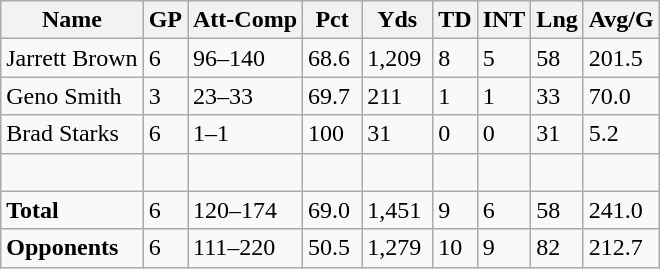<table class="wikitable" style="white-space:nowrap;">
<tr>
<th>Name</th>
<th>GP</th>
<th>Att-Comp</th>
<th>Pct</th>
<th>Yds</th>
<th>TD</th>
<th>INT</th>
<th>Lng</th>
<th>Avg/G</th>
</tr>
<tr>
<td>Jarrett Brown</td>
<td>6 </td>
<td>96–140 </td>
<td>68.6 </td>
<td>1,209 </td>
<td>8 </td>
<td>5</td>
<td>58 </td>
<td>201.5 </td>
</tr>
<tr>
<td>Geno Smith</td>
<td>3 </td>
<td>23–33 </td>
<td>69.7 </td>
<td>211 </td>
<td>1 </td>
<td>1</td>
<td>33 </td>
<td>70.0 </td>
</tr>
<tr>
<td>Brad Starks</td>
<td>6 </td>
<td>1–1 </td>
<td>100 </td>
<td>31 </td>
<td>0 </td>
<td>0</td>
<td>31 </td>
<td>5.2 </td>
</tr>
<tr>
<td> </td>
<td> </td>
<td> </td>
<td> </td>
<td> </td>
<td> </td>
<td> </td>
<td> </td>
</tr>
<tr>
<td><strong>Total</strong></td>
<td>6 </td>
<td>120–174 </td>
<td>69.0 </td>
<td>1,451 </td>
<td>9 </td>
<td>6 </td>
<td>58 </td>
<td>241.0 </td>
</tr>
<tr>
<td><strong>Opponents</strong></td>
<td>6 </td>
<td>111–220 </td>
<td>50.5 </td>
<td>1,279 </td>
<td>10 </td>
<td>9 </td>
<td>82 </td>
<td>212.7 </td>
</tr>
</table>
